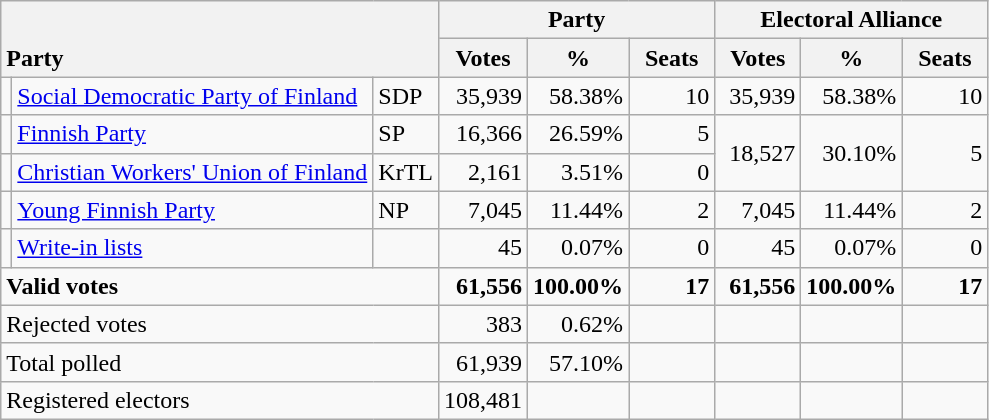<table class="wikitable" border="1" style="text-align:right;">
<tr>
<th style="text-align:left;" valign=bottom rowspan=2 colspan=3>Party</th>
<th colspan=3>Party</th>
<th colspan=3>Electoral Alliance</th>
</tr>
<tr>
<th align=center valign=bottom width="50">Votes</th>
<th align=center valign=bottom width="50">%</th>
<th align=center valign=bottom width="50">Seats</th>
<th align=center valign=bottom width="50">Votes</th>
<th align=center valign=bottom width="50">%</th>
<th align=center valign=bottom width="50">Seats</th>
</tr>
<tr>
<td></td>
<td align=left style="white-space: nowrap;"><a href='#'>Social Democratic Party of Finland</a></td>
<td align=left>SDP</td>
<td>35,939</td>
<td>58.38%</td>
<td>10</td>
<td>35,939</td>
<td>58.38%</td>
<td>10</td>
</tr>
<tr>
<td></td>
<td align=left><a href='#'>Finnish Party</a></td>
<td align=left>SP</td>
<td>16,366</td>
<td>26.59%</td>
<td>5</td>
<td rowspan=2>18,527</td>
<td rowspan=2>30.10%</td>
<td rowspan=2>5</td>
</tr>
<tr>
<td></td>
<td align=left><a href='#'>Christian Workers' Union of Finland</a></td>
<td align=left>KrTL</td>
<td>2,161</td>
<td>3.51%</td>
<td>0</td>
</tr>
<tr>
<td></td>
<td align=left><a href='#'>Young Finnish Party</a></td>
<td align=left>NP</td>
<td>7,045</td>
<td>11.44%</td>
<td>2</td>
<td>7,045</td>
<td>11.44%</td>
<td>2</td>
</tr>
<tr>
<td></td>
<td align=left><a href='#'>Write-in lists</a></td>
<td align=left></td>
<td>45</td>
<td>0.07%</td>
<td>0</td>
<td>45</td>
<td>0.07%</td>
<td>0</td>
</tr>
<tr style="font-weight:bold">
<td align=left colspan=3>Valid votes</td>
<td>61,556</td>
<td>100.00%</td>
<td>17</td>
<td>61,556</td>
<td>100.00%</td>
<td>17</td>
</tr>
<tr>
<td align=left colspan=3>Rejected votes</td>
<td>383</td>
<td>0.62%</td>
<td></td>
<td></td>
<td></td>
<td></td>
</tr>
<tr>
<td align=left colspan=3>Total polled</td>
<td>61,939</td>
<td>57.10%</td>
<td></td>
<td></td>
<td></td>
<td></td>
</tr>
<tr>
<td align=left colspan=3>Registered electors</td>
<td>108,481</td>
<td></td>
<td></td>
<td></td>
<td></td>
<td></td>
</tr>
</table>
